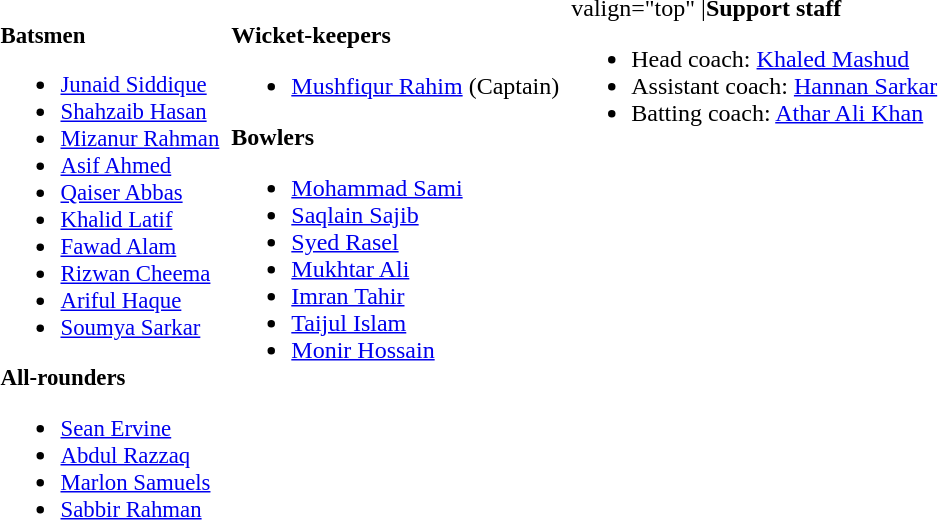<table class="toccolours" style="text-align: left;">
<tr>
</tr>
<tr>
<td style="font-size: 95%;" valign="top"><br><strong>Batsmen</strong><ul><li>  <a href='#'>Junaid Siddique</a></li><li>  <a href='#'>Shahzaib Hasan</a></li><li>  <a href='#'>Mizanur Rahman</a></li><li>  <a href='#'>Asif Ahmed</a></li><li>  <a href='#'>Qaiser Abbas</a></li><li>  <a href='#'>Khalid Latif</a></li><li>  <a href='#'>Fawad Alam</a></li><li> <a href='#'>Rizwan Cheema</a></li><li>  <a href='#'>Ariful Haque</a></li><li>  <a href='#'>Soumya Sarkar</a></li></ul><strong>All-rounders</strong><ul><li>  <a href='#'>Sean Ervine</a></li><li>  <a href='#'>Abdul Razzaq</a></li><li>  <a href='#'>Marlon Samuels</a></li><li>  <a href='#'>Sabbir Rahman</a></li></ul></td>
<td></td>
<td valign="top"><br><strong>Wicket-keepers</strong><ul><li>  <a href='#'>Mushfiqur Rahim</a> (Captain)</li></ul><strong>Bowlers</strong><ul><li>  <a href='#'>Mohammad Sami</a></li><li>  <a href='#'>Saqlain Sajib</a></li><li>  <a href='#'>Syed Rasel</a></li><li>  <a href='#'>Mukhtar Ali</a></li><li>  <a href='#'>Imran Tahir</a></li><li>  <a href='#'>Taijul Islam</a></li><li>  <a href='#'>Monir Hossain</a></li></ul></td>
<td></td>
<td valign="top">valign="top" |<strong>Support staff</strong><br><ul><li>Head coach:  <a href='#'>Khaled Mashud</a></li><li>Assistant coach:  <a href='#'>Hannan Sarkar</a></li><li>Batting coach:  <a href='#'>Athar Ali Khan</a></li></ul></td>
</tr>
<tr>
</tr>
</table>
